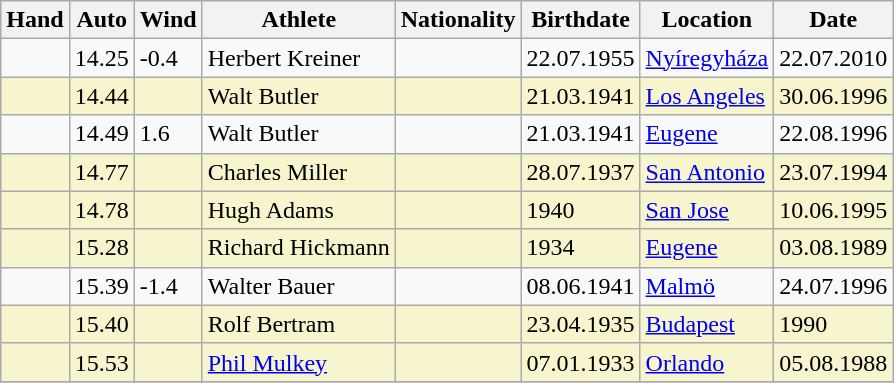<table class="wikitable">
<tr>
<th>Hand</th>
<th>Auto</th>
<th>Wind</th>
<th>Athlete</th>
<th>Nationality</th>
<th>Birthdate</th>
<th>Location</th>
<th>Date</th>
</tr>
<tr>
<td></td>
<td>14.25</td>
<td>-0.4</td>
<td>Herbert Kreiner</td>
<td></td>
<td>22.07.1955</td>
<td><a href='#'>Nyíregyháza</a></td>
<td>22.07.2010</td>
</tr>
<tr bgcolor=#f6F5CE>
<td></td>
<td>14.44</td>
<td></td>
<td>Walt Butler</td>
<td></td>
<td>21.03.1941</td>
<td><a href='#'>Los Angeles</a></td>
<td>30.06.1996</td>
</tr>
<tr>
<td></td>
<td>14.49</td>
<td>1.6</td>
<td>Walt Butler</td>
<td></td>
<td>21.03.1941</td>
<td><a href='#'>Eugene</a></td>
<td>22.08.1996</td>
</tr>
<tr bgcolor=#f6F5CE>
<td></td>
<td>14.77</td>
<td></td>
<td>Charles Miller</td>
<td></td>
<td>28.07.1937</td>
<td><a href='#'>San Antonio</a></td>
<td>23.07.1994</td>
</tr>
<tr bgcolor=#f6F5CE>
<td></td>
<td>14.78</td>
<td></td>
<td>Hugh Adams</td>
<td></td>
<td>1940</td>
<td><a href='#'>San Jose</a></td>
<td>10.06.1995</td>
</tr>
<tr bgcolor=#f6F5CE>
<td></td>
<td>15.28</td>
<td></td>
<td>Richard Hickmann</td>
<td></td>
<td>1934</td>
<td><a href='#'>Eugene</a></td>
<td>03.08.1989</td>
</tr>
<tr>
<td></td>
<td>15.39</td>
<td>-1.4</td>
<td>Walter Bauer</td>
<td></td>
<td>08.06.1941</td>
<td><a href='#'>Malmö</a></td>
<td>24.07.1996</td>
</tr>
<tr bgcolor=#f6F5CE>
<td></td>
<td>15.40</td>
<td></td>
<td>Rolf Bertram</td>
<td></td>
<td>23.04.1935</td>
<td><a href='#'>Budapest</a></td>
<td>1990</td>
</tr>
<tr bgcolor=#f6F5CE>
<td></td>
<td>15.53</td>
<td></td>
<td><a href='#'>Phil Mulkey</a></td>
<td></td>
<td>07.01.1933</td>
<td><a href='#'>Orlando</a></td>
<td>05.08.1988</td>
</tr>
<tr>
</tr>
</table>
